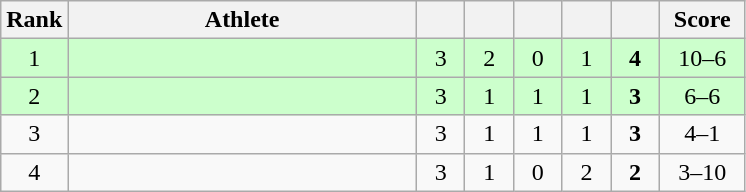<table class="wikitable" style="text-align: center;">
<tr>
<th width=25>Rank</th>
<th width=225>Athlete</th>
<th width=25></th>
<th width=25></th>
<th width=25></th>
<th width=25></th>
<th width=25></th>
<th width=50>Score</th>
</tr>
<tr bgcolor=ccffcc>
<td>1</td>
<td align=left></td>
<td>3</td>
<td>2</td>
<td>0</td>
<td>1</td>
<td><strong>4</strong></td>
<td>10–6</td>
</tr>
<tr bgcolor=ccffcc>
<td>2</td>
<td align=left></td>
<td>3</td>
<td>1</td>
<td>1</td>
<td>1</td>
<td><strong>3</strong></td>
<td>6–6</td>
</tr>
<tr>
<td>3</td>
<td align=left></td>
<td>3</td>
<td>1</td>
<td>1</td>
<td>1</td>
<td><strong>3</strong></td>
<td>4–1</td>
</tr>
<tr>
<td>4</td>
<td align=left></td>
<td>3</td>
<td>1</td>
<td>0</td>
<td>2</td>
<td><strong>2</strong></td>
<td>3–10</td>
</tr>
</table>
